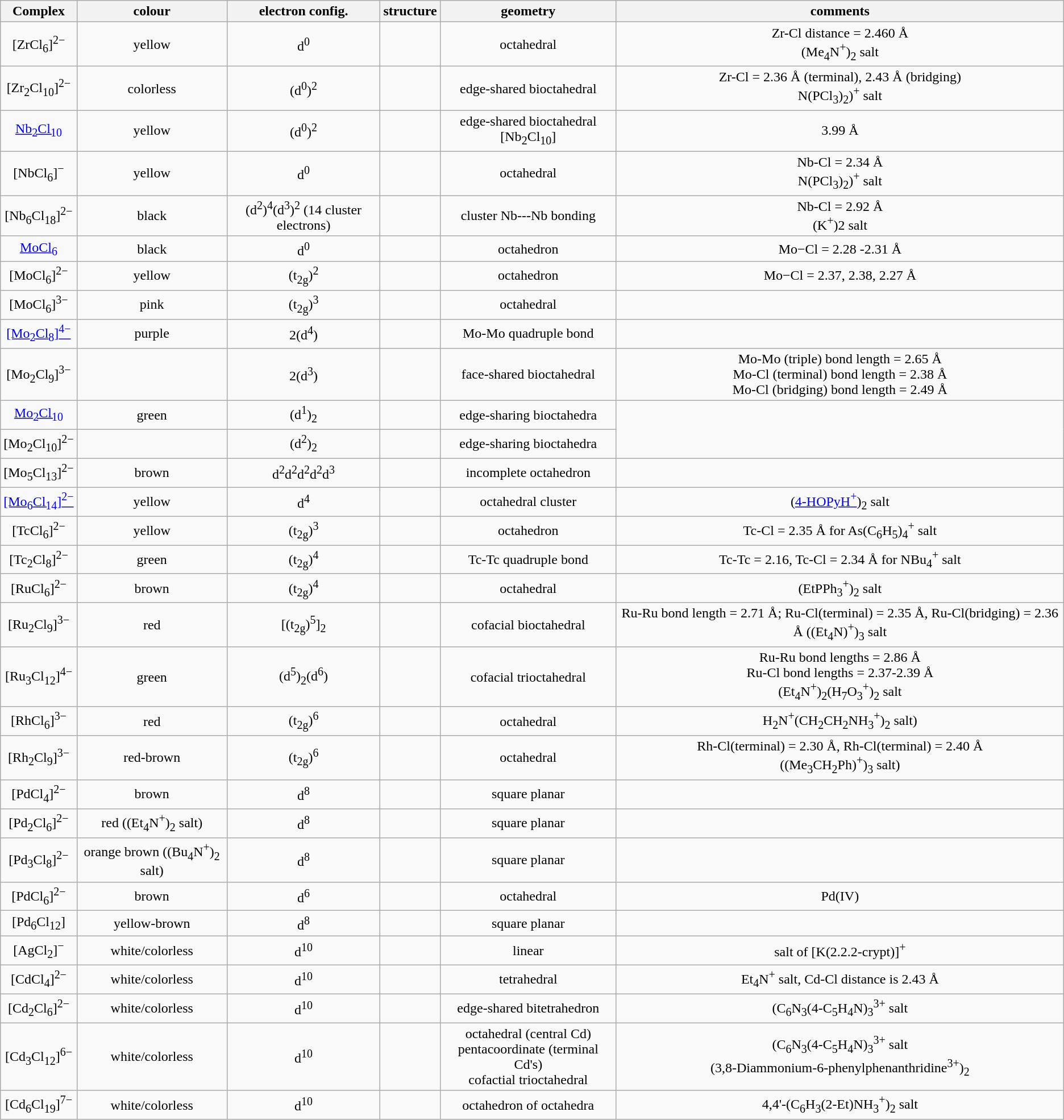<table class=wikitable style="float:left; text-align:center">
<tr>
<th>Complex</th>
<th>colour</th>
<th>electron config.</th>
<th>structure</th>
<th>geometry</th>
<th>comments</th>
</tr>
<tr>
<td>[ZrCl<sub>6</sub>]<sup>2−</sup></td>
<td>yellow</td>
<td>d<sup>0</sup></td>
<td></td>
<td>octahedral</td>
<td>Zr-Cl distance = 2.460 Å<br>(Me<sub>4</sub>N<sup>+</sup>)<sub>2</sub> salt</td>
</tr>
<tr>
<td>[Zr<sub>2</sub>Cl<sub>10</sub>]<sup>2−</sup></td>
<td>colorless</td>
<td>(d<sup>0</sup>)<sup>2</sup></td>
<td></td>
<td>edge-shared bioctahedral</td>
<td>Zr-Cl = 2.36 Å (terminal), 2.43 Å (bridging)<br>N(PCl<sub>3</sub>)<sub>2</sub>)<sup>+</sup> salt</td>
</tr>
<tr>
<td><a href='#'>Nb<sub>2</sub>Cl<sub>10</sub></a></td>
<td>yellow</td>
<td>(d<sup>0</sup>)<sup>2</sup></td>
<td></td>
<td>edge-shared bioctahedral [Nb<sub>2</sub>Cl<sub>10</sub>]</td>
<td>3.99 Å</td>
</tr>
<tr>
<td>[NbCl<sub>6</sub>]<sup>−</sup></td>
<td>yellow</td>
<td>d<sup>0</sup></td>
<td></td>
<td>octahedral</td>
<td>Nb-Cl = 2.34 Å<br>N(PCl<sub>3</sub>)<sub>2</sub>)<sup>+</sup> salt</td>
</tr>
<tr>
<td>[Nb<sub>6</sub>Cl<sub>18</sub>]<sup>2−</sup></td>
<td>black</td>
<td>(d<sup>2</sup>)<sup>4</sup>(d<sup>3</sup>)<sup>2</sup> (14 cluster electrons)</td>
<td></td>
<td>cluster Nb---Nb bonding</td>
<td>Nb-Cl = 2.92 Å<br> (K<sup>+</sup>)2 salt</td>
</tr>
<tr>
<td><a href='#'>MoCl<sub>6</sub></a></td>
<td>black</td>
<td>d<sup>0</sup></td>
<td></td>
<td>octahedron</td>
<td>Mo−Cl = 2.28 -2.31 Å</td>
</tr>
<tr>
<td>[MoCl<sub>6</sub>]<sup>2−</sup></td>
<td>yellow</td>
<td>(t<sub>2g</sub>)<sup>2</sup></td>
<td></td>
<td>octahedron</td>
<td>Mo−Cl = 2.37, 2.38, 2.27 Å</td>
</tr>
<tr>
<td>[MoCl<sub>6</sub>]<sup>3−</sup></td>
<td>pink</td>
<td>(t<sub>2g</sub>)<sup>3</sup></td>
<td></td>
<td>octahedral</td>
<td></td>
</tr>
<tr>
<td><a href='#'>[Mo<sub>2</sub>Cl<sub>8</sub>]<sup>4−</sup></a></td>
<td>purple</td>
<td>2(d<sup>4</sup>)</td>
<td></td>
<td>Mo-Mo quadruple bond</td>
<td></td>
</tr>
<tr>
<td>[Mo<sub>2</sub>Cl<sub>9</sub>]<sup>3−</sup></td>
<td></td>
<td>2(d<sup>3</sup>)</td>
<td></td>
<td>face-shared bioctahedral</td>
<td>Mo-Mo (triple) bond length = 2.65 Å<br>Mo-Cl (terminal) bond length = 2.38 Å<br>Mo-Cl (bridging) bond length = 2.49 Å</td>
</tr>
<tr>
<td><a href='#'>Mo<sub>2</sub>Cl<sub>10</sub></a></td>
<td>green</td>
<td>(d<sup>1</sup>)<sub>2</sub></td>
<td></td>
<td>edge-sharing bioctahedra</td>
</tr>
<tr>
<td>[Mo<sub>2</sub>Cl<sub>10</sub>]<sup>2−</sup></td>
<td></td>
<td>(d<sup>2</sup>)<sub>2</sub></td>
<td></td>
<td>edge-sharing bioctahedra</td>
</tr>
<tr>
<td>[Mo<sub>5</sub>Cl<sub>13</sub>]<sup>2−</sup></td>
<td>brown</td>
<td>d<sup>2</sup>d<sup>2</sup>d<sup>2</sup>d<sup>2</sup>d<sup>3</sup></td>
<td></td>
<td>incomplete octahedron</td>
<td></td>
</tr>
<tr>
<td><a href='#'>[Mo<sub>6</sub>Cl<sub>14</sub>]<sup>2−</sup></a></td>
<td>yellow</td>
<td>d<sup>4</sup></td>
<td></td>
<td>octahedral cluster</td>
<td>(<a href='#'>4-HOPyH<sup>+</sup></a>)<sub>2</sub> salt</td>
</tr>
<tr>
<td>[TcCl<sub>6</sub>]<sup>2−</sup></td>
<td>yellow</td>
<td>(t<sub>2g</sub>)<sup>3</sup></td>
<td></td>
<td>octahedron</td>
<td>Tc-Cl = 2.35 Å for As(C<sub>6</sub>H<sub>5</sub>)<sub>4</sub><sup>+</sup> salt</td>
</tr>
<tr>
<td>[Tc<sub>2</sub>Cl<sub>8</sub>]<sup>2−</sup></td>
<td>green</td>
<td>(t<sub>2g</sub>)<sup>4</sup></td>
<td></td>
<td>Tc-Tc quadruple bond</td>
<td>Tc-Tc = 2.16, Tc-Cl = 2.34 Å for NBu<sub>4</sub><sup>+</sup> salt</td>
</tr>
<tr>
<td>[RuCl<sub>6</sub>]<sup>2−</sup></td>
<td>brown</td>
<td>(t<sub>2g</sub>)<sup>4</sup></td>
<td></td>
<td>octahedral</td>
<td>(EtPPh<sub>3</sub><sup>+</sup>)<sub>2</sub> salt</td>
</tr>
<tr>
<td>[Ru<sub>2</sub>Cl<sub>9</sub>]<sup>3−</sup></td>
<td>red</td>
<td>[(t<sub>2g</sub>)<sup>5</sup>]<sub>2</sub></td>
<td></td>
<td>cofacial bioctahedral</td>
<td>Ru-Ru bond length = 2.71 Å; Ru-Cl(terminal) = 2.35 Å, Ru-Cl(bridging) = 2.36 Å ((Et<sub>4</sub>N)<sup>+</sup>)<sub>3</sub> salt</td>
</tr>
<tr>
<td>[Ru<sub>3</sub>Cl<sub>12</sub>]<sup>4−</sup></td>
<td>green</td>
<td>(d<sup>5</sup>)<sub>2</sub>(d<sup>6</sup>)</td>
<td></td>
<td>cofacial trioctahedral</td>
<td>Ru-Ru bond lengths = 2.86 Å<br>Ru-Cl bond lengths = 2.37-2.39 Å<br>(Et<sub>4</sub>N<sup>+</sup>)<sub>2</sub>(H<sub>7</sub>O<sub>3</sub><sup>+</sup>)<sub>2</sub> salt</td>
</tr>
<tr>
<td>[RhCl<sub>6</sub>]<sup>3−</sup></td>
<td>red</td>
<td>(t<sub>2g</sub>)<sup>6</sup></td>
<td></td>
<td>octahedral</td>
<td>H<sub>2</sub>N<sup>+</sup>(CH<sub>2</sub>CH<sub>2</sub>NH<sub>3</sub><sup>+</sup>)<sub>2</sub> salt)</td>
</tr>
<tr>
<td>[Rh<sub>2</sub>Cl<sub>9</sub>]<sup>3−</sup></td>
<td>red-brown</td>
<td>(t<sub>2g</sub>)<sup>6</sup></td>
<td></td>
<td>octahedral</td>
<td>Rh-Cl(terminal) = 2.30 Å, Rh-Cl(terminal) = 2.40 Å<br> ((Me<sub>3</sub>CH<sub>2</sub>Ph)<sup>+</sup>)<sub>3</sub> salt)</td>
</tr>
<tr>
<td>[PdCl<sub>4</sub>]<sup>2−</sup></td>
<td>brown</td>
<td>d<sup>8</sup></td>
<td></td>
<td>square planar</td>
<td></td>
</tr>
<tr>
<td>[Pd<sub>2</sub>Cl<sub>6</sub>]<sup>2−</sup></td>
<td>red ((Et<sub>4</sub>N<sup>+</sup>)<sub>2</sub> salt)</td>
<td>d<sup>8</sup></td>
<td></td>
<td>square planar</td>
<td></td>
</tr>
<tr>
<td>[Pd<sub>3</sub>Cl<sub>8</sub>]<sup>2−</sup></td>
<td>orange brown ((Bu<sub>4</sub>N<sup>+</sup>)<sub>2</sub> salt)</td>
<td>d<sup>8</sup></td>
<td></td>
<td>square planar</td>
<td></td>
</tr>
<tr>
<td>[PdCl<sub>6</sub>]<sup>2−</sup></td>
<td>brown</td>
<td>d<sup>6</sup></td>
<td></td>
<td>octahedral</td>
<td>Pd(IV)</td>
</tr>
<tr>
<td>[Pd<sub>6</sub>Cl<sub>12</sub>]</td>
<td>yellow-brown</td>
<td>d<sup>8</sup></td>
<td></td>
<td>square planar</td>
<td></td>
</tr>
<tr>
<td>[AgCl<sub>2</sub>]<sup>−</sup></td>
<td>white/colorless</td>
<td>d<sup>10</sup></td>
<td></td>
<td>linear</td>
<td>salt of [K(2.2.2-crypt)]<sup>+</sup></td>
</tr>
<tr>
<td>[CdCl<sub>4</sub>]<sup>2−</sup></td>
<td>white/colorless</td>
<td>d<sup>10</sup></td>
<td></td>
<td>tetrahedral</td>
<td>Et<sub>4</sub>N<sup>+</sup> salt, Cd-Cl distance is 2.43 Å</td>
</tr>
<tr>
<td>[Cd<sub>2</sub>Cl<sub>6</sub>]<sup>2−</sup></td>
<td>white/colorless</td>
<td>d<sup>10</sup></td>
<td></td>
<td>edge-shared bitetrahedron</td>
<td>(C<sub>6</sub>N<sub>3</sub>(4-C<sub>5</sub>H<sub>4</sub>N)<sub>3</sub><sup>3+</sup> salt</td>
</tr>
<tr>
<td>[Cd<sub>3</sub>Cl<sub>12</sub>]<sup>6−</sup></td>
<td>white/colorless</td>
<td>d<sup>10</sup></td>
<td></td>
<td>octahedral (central Cd)<br>pentacoordinate (terminal Cd's)<br>cofactial trioctahedral</td>
<td>(C<sub>6</sub>N<sub>3</sub>(4-C<sub>5</sub>H<sub>4</sub>N)<sub>3</sub><sup>3+</sup> salt<br>(3,8-Diammonium-6-phenylphenanthridine<sup>3+</sup>)<sub>2</sub></td>
</tr>
<tr>
<td>[Cd<sub>6</sub>Cl<sub>19</sub>]<sup>7−</sup></td>
<td>white/colorless</td>
<td>d<sup>10</sup></td>
<td></td>
<td>octahedron of octahedra</td>
<td>4,4'-(C<sub>6</sub>H<sub>3</sub>(2-Et)NH<sub>3</sub><sup>+</sup>)<sub>2</sub> salt</td>
</tr>
</table>
